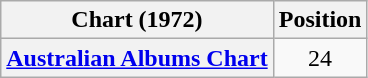<table class="wikitable plainrowheaders" style="text-align:center;">
<tr>
<th scope="col">Chart (1972)</th>
<th scope="col">Position</th>
</tr>
<tr>
<th scope="row"><a href='#'>Australian Albums Chart</a></th>
<td>24</td>
</tr>
</table>
